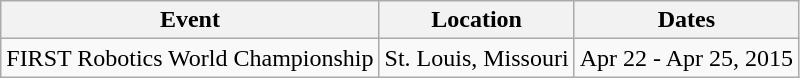<table class="wikitable">
<tr>
<th>Event</th>
<th>Location</th>
<th>Dates</th>
</tr>
<tr>
<td>FIRST Robotics World Championship</td>
<td>St. Louis, Missouri</td>
<td>Apr 22 - Apr 25, 2015</td>
</tr>
</table>
